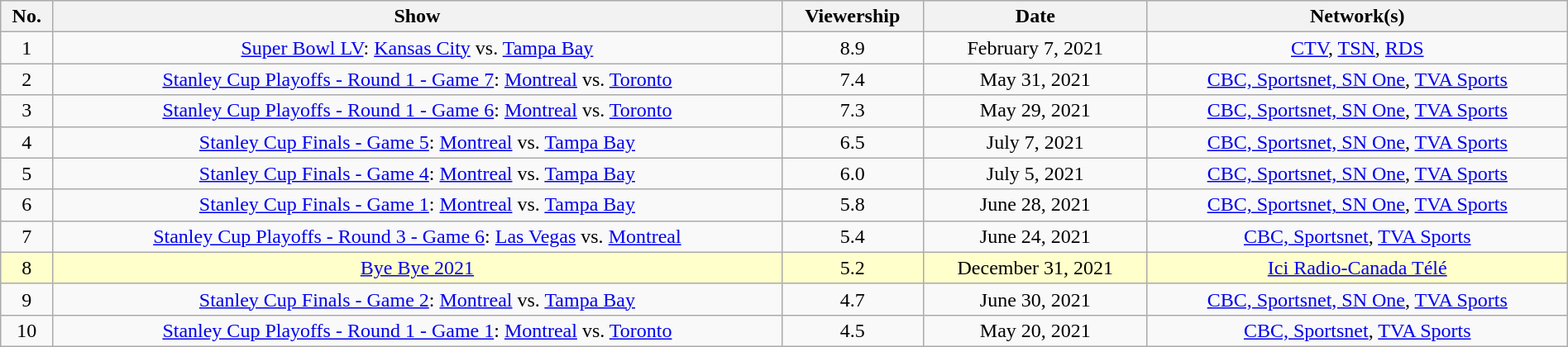<table class="wikitable sortable" style="width:100%; text-align:center;">
<tr>
<th><abbr>No.</abbr></th>
<th>Show</th>
<th>Viewership<br></th>
<th>Date</th>
<th>Network(s)</th>
</tr>
<tr>
<td>1</td>
<td><a href='#'>Super Bowl LV</a>: <a href='#'>Kansas City</a> vs. <a href='#'>Tampa Bay</a></td>
<td>8.9</td>
<td>February 7, 2021</td>
<td><a href='#'>CTV</a>, <a href='#'>TSN</a>, <a href='#'>RDS</a></td>
</tr>
<tr>
<td>2</td>
<td><a href='#'>Stanley Cup Playoffs - Round 1 - Game 7</a>: <a href='#'>Montreal</a> vs. <a href='#'>Toronto</a></td>
<td>7.4</td>
<td>May 31, 2021</td>
<td><a href='#'>CBC, Sportsnet, SN One</a>, <a href='#'>TVA Sports</a></td>
</tr>
<tr>
<td>3</td>
<td><a href='#'>Stanley Cup Playoffs - Round 1 - Game 6</a>: <a href='#'>Montreal</a> vs. <a href='#'>Toronto</a></td>
<td>7.3</td>
<td>May 29, 2021</td>
<td><a href='#'>CBC, Sportsnet, SN One</a>, <a href='#'>TVA Sports</a></td>
</tr>
<tr>
<td>4</td>
<td><a href='#'>Stanley Cup Finals - Game 5</a>: <a href='#'>Montreal</a> vs. <a href='#'>Tampa Bay</a></td>
<td>6.5</td>
<td>July 7, 2021</td>
<td><a href='#'>CBC, Sportsnet, SN One</a>, <a href='#'>TVA Sports</a></td>
</tr>
<tr>
<td>5</td>
<td><a href='#'>Stanley Cup Finals - Game 4</a>: <a href='#'>Montreal</a> vs. <a href='#'>Tampa Bay</a></td>
<td>6.0</td>
<td>July 5, 2021</td>
<td><a href='#'>CBC, Sportsnet, SN One</a>, <a href='#'>TVA Sports</a></td>
</tr>
<tr>
<td>6</td>
<td><a href='#'>Stanley Cup Finals - Game 1</a>: <a href='#'>Montreal</a> vs. <a href='#'>Tampa Bay</a></td>
<td>5.8</td>
<td>June 28, 2021</td>
<td><a href='#'>CBC, Sportsnet, SN One</a>, <a href='#'>TVA Sports</a></td>
</tr>
<tr>
<td>7</td>
<td><a href='#'>Stanley Cup Playoffs - Round 3 - Game 6</a>: <a href='#'>Las Vegas</a> vs. <a href='#'>Montreal</a></td>
<td>5.4</td>
<td>June 24, 2021</td>
<td><a href='#'>CBC, Sportsnet</a>, <a href='#'>TVA Sports</a></td>
</tr>
<tr style="background:#ffc;">
<td>8</td>
<td><a href='#'>Bye Bye 2021</a></td>
<td>5.2</td>
<td>December 31, 2021</td>
<td><a href='#'>Ici Radio-Canada Télé</a></td>
</tr>
<tr>
<td>9</td>
<td><a href='#'>Stanley Cup Finals - Game 2</a>: <a href='#'>Montreal</a> vs. <a href='#'>Tampa Bay</a></td>
<td>4.7</td>
<td>June 30, 2021</td>
<td><a href='#'>CBC, Sportsnet, SN One</a>, <a href='#'>TVA Sports</a></td>
</tr>
<tr>
<td>10</td>
<td><a href='#'>Stanley Cup Playoffs - Round 1 - Game 1</a>: <a href='#'>Montreal</a> vs. <a href='#'>Toronto</a></td>
<td>4.5</td>
<td>May 20, 2021</td>
<td><a href='#'>CBC, Sportsnet</a>, <a href='#'>TVA Sports</a></td>
</tr>
</table>
